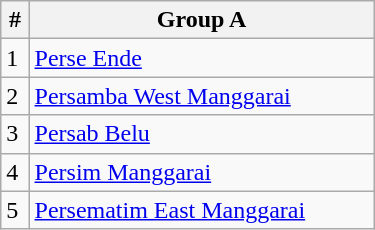<table class="wikitable sortable"  style="width: 250px;">
<tr>
<th>#</th>
<th>Group A</th>
</tr>
<tr>
<td>1</td>
<td><a href='#'>Perse Ende</a></td>
</tr>
<tr>
<td>2</td>
<td><a href='#'>Persamba West Manggarai</a></td>
</tr>
<tr>
<td>3</td>
<td><a href='#'>Persab Belu</a></td>
</tr>
<tr>
<td>4</td>
<td><a href='#'>Persim Manggarai</a></td>
</tr>
<tr>
<td>5</td>
<td><a href='#'>Persematim East Manggarai</a></td>
</tr>
</table>
